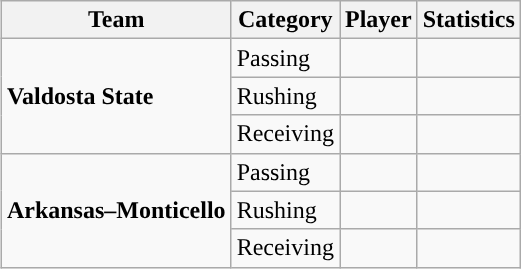<table class="wikitable" style="float: right;">
<tr>
<th>Team</th>
<th>Category</th>
<th>Player</th>
<th>Statistics</th>
</tr>
<tr>
<td rowspan=3><strong>Valdosta State</strong></td>
<td>Passing</td>
<td></td>
<td></td>
</tr>
<tr>
<td>Rushing</td>
<td></td>
<td></td>
</tr>
<tr>
<td>Receiving</td>
<td></td>
<td></td>
</tr>
<tr>
<td rowspan=3><strong>Arkansas–Monticello</strong></td>
<td>Passing</td>
<td></td>
<td></td>
</tr>
<tr>
<td>Rushing</td>
<td></td>
<td></td>
</tr>
<tr>
<td>Receiving</td>
<td></td>
<td></td>
</tr>
</table>
